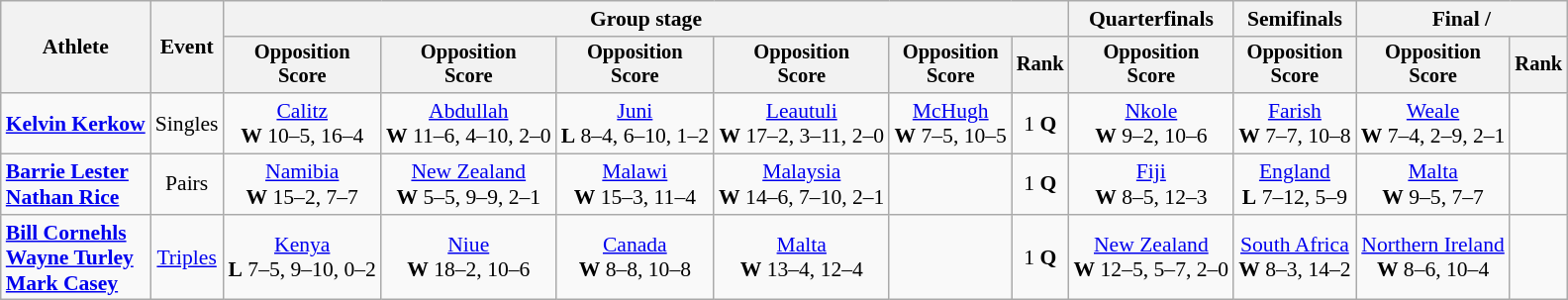<table class=wikitable style="font-size:90%;text-align:center">
<tr>
<th rowspan="2">Athlete</th>
<th rowspan="2">Event</th>
<th colspan=6>Group stage</th>
<th>Quarterfinals</th>
<th>Semifinals</th>
<th colspan=2>Final / </th>
</tr>
<tr style="font-size:95%">
<th>Opposition<br>Score</th>
<th>Opposition<br>Score</th>
<th>Opposition<br>Score</th>
<th>Opposition<br>Score</th>
<th>Opposition<br>Score</th>
<th>Rank</th>
<th>Opposition<br>Score</th>
<th>Opposition<br>Score</th>
<th>Opposition<br>Score</th>
<th>Rank</th>
</tr>
<tr>
<td align=left><strong><a href='#'>Kelvin Kerkow</a></strong></td>
<td>Singles</td>
<td> <a href='#'>Calitz</a> <br> <strong>W</strong> 10–5, 16–4</td>
<td> <a href='#'>Abdullah</a> <br> <strong>W</strong> 11–6, 4–10, 2–0</td>
<td> <a href='#'>Juni</a> <br> <strong>L</strong> 8–4, 6–10, 1–2</td>
<td> <a href='#'>Leautuli</a> <br> <strong>W</strong> 17–2, 3–11, 2–0</td>
<td> <a href='#'>McHugh</a> <br> <strong>W</strong> 7–5, 10–5</td>
<td>1 <strong>Q</strong></td>
<td> <a href='#'>Nkole</a> <br> <strong>W</strong> 9–2, 10–6</td>
<td> <a href='#'>Farish</a> <br> <strong>W</strong> 7–7, 10–8</td>
<td> <a href='#'>Weale</a> <br> <strong>W</strong> 7–4, 2–9, 2–1</td>
<td></td>
</tr>
<tr>
<td align=left><strong><a href='#'>Barrie Lester</a><br><a href='#'>Nathan Rice</a></strong></td>
<td>Pairs</td>
<td> <a href='#'>Namibia</a><br><strong>W</strong> 15–2, 7–7</td>
<td> <a href='#'>New Zealand</a><br><strong>W</strong> 5–5, 9–9, 2–1</td>
<td> <a href='#'>Malawi</a><br><strong>W</strong> 15–3, 11–4</td>
<td> <a href='#'>Malaysia</a><br> <strong>W</strong> 14–6, 7–10, 2–1</td>
<td></td>
<td>1 <strong>Q</strong></td>
<td> <a href='#'>Fiji</a><br><strong>W</strong> 8–5, 12–3</td>
<td> <a href='#'>England</a> <br> <strong>L</strong> 7–12, 5–9</td>
<td> <a href='#'>Malta</a><br> <strong>W</strong> 9–5, 7–7</td>
<td></td>
</tr>
<tr>
<td align=left><strong><a href='#'>Bill Cornehls</a><br><a href='#'>Wayne Turley</a><br><a href='#'>Mark Casey</a></strong></td>
<td><a href='#'>Triples</a></td>
<td> <a href='#'>Kenya</a><br><strong>L</strong> 7–5, 9–10, 0–2</td>
<td> <a href='#'>Niue</a><br><strong>W</strong> 18–2, 10–6</td>
<td> <a href='#'>Canada</a><br><strong>W</strong> 8–8, 10–8</td>
<td> <a href='#'>Malta</a><br><strong>W</strong> 13–4, 12–4</td>
<td></td>
<td>1 <strong>Q</strong></td>
<td> <a href='#'>New Zealand</a><br><strong>W</strong> 12–5, 5–7, 2–0</td>
<td> <a href='#'>South Africa</a><br><strong>W</strong> 8–3, 14–2</td>
<td> <a href='#'>Northern Ireland</a><br><strong>W</strong> 8–6, 10–4</td>
<td></td>
</tr>
</table>
